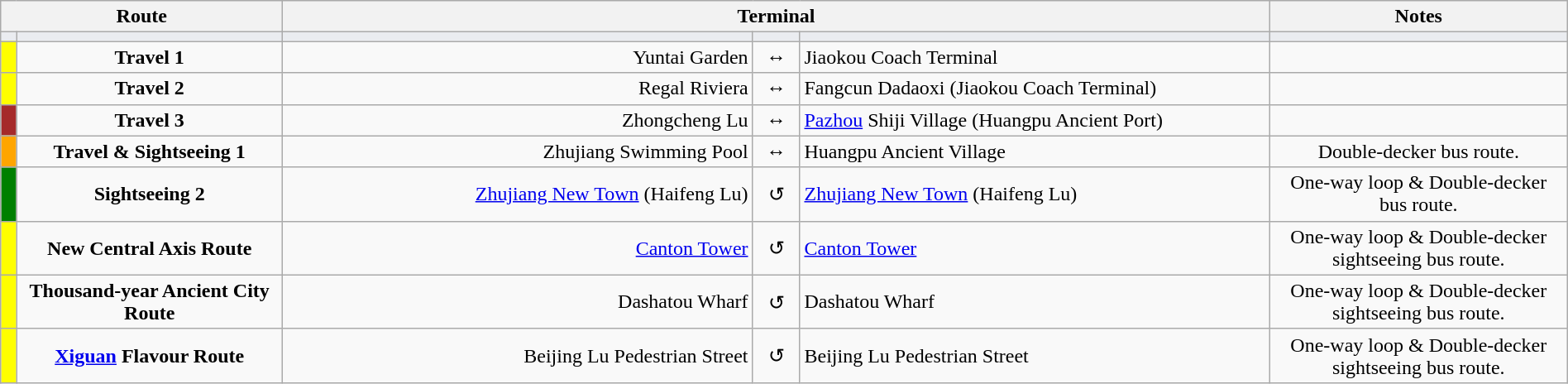<table class="wikitable sortable" style="width:100%; text-align:center;">
<tr>
<th colspan="2" width="18%">Route</th>
<th colspan="3">Terminal</th>
<th width="19%">Notes</th>
</tr>
<tr style="background:#EAECF0" height=0>
<td width="1%"></td>
<td></td>
<td width="30%"></td>
<td></td>
<td width="30%"></td>
<td></td>
</tr>
<tr>
<td style="background:yellow"></td>
<td><strong>Travel 1</strong></td>
<td align=right>Yuntai Garden</td>
<td>↔</td>
<td align=left>Jiaokou Coach Terminal</td>
<td></td>
</tr>
<tr>
<td style="background:yellow"></td>
<td><strong>Travel 2</strong></td>
<td align=right>Regal Riviera</td>
<td>↔</td>
<td align=left>Fangcun Dadaoxi (Jiaokou Coach Terminal)</td>
<td></td>
</tr>
<tr>
<td style="background:brown"></td>
<td><strong>Travel 3</strong></td>
<td align=right>Zhongcheng Lu</td>
<td>↔</td>
<td align=left><a href='#'>Pazhou</a> Shiji Village (Huangpu Ancient Port)</td>
<td></td>
</tr>
<tr>
<td style="background:orange"></td>
<td><strong>Travel & Sightseeing 1</strong></td>
<td align=right>Zhujiang Swimming Pool</td>
<td>↔</td>
<td align=left>Huangpu Ancient Village</td>
<td>Double-decker bus route.</td>
</tr>
<tr>
<td style="background:green"></td>
<td><strong>Sightseeing 2</strong></td>
<td align=right><a href='#'>Zhujiang New Town</a> (Haifeng Lu)</td>
<td>↺</td>
<td align=left><a href='#'>Zhujiang New Town</a> (Haifeng Lu)</td>
<td>One-way loop & Double-decker bus route.</td>
</tr>
<tr>
<td style="background:yellow"></td>
<td><strong>New Central Axis Route</strong></td>
<td align=right><a href='#'>Canton Tower</a></td>
<td>↺</td>
<td align=left><a href='#'>Canton Tower</a></td>
<td>One-way loop & Double-decker sightseeing bus route.</td>
</tr>
<tr>
<td style="background:yellow"></td>
<td><strong>Thousand-year Ancient City Route</strong></td>
<td align=right>Dashatou Wharf</td>
<td>↺</td>
<td align=left>Dashatou Wharf</td>
<td>One-way loop & Double-decker sightseeing bus route.</td>
</tr>
<tr>
<td style="background:yellow"></td>
<td><strong><a href='#'>Xiguan</a> Flavour Route</strong></td>
<td align=right>Beijing Lu Pedestrian Street</td>
<td>↺</td>
<td align=left>Beijing Lu Pedestrian Street</td>
<td>One-way loop & Double-decker sightseeing bus route.</td>
</tr>
</table>
